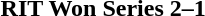<table class="noborder" style="text-align: center; border: none; width: 100%">
<tr>
<th width="97%"><strong>RIT Won Series 2–1</strong></th>
<th width="3%"></th>
</tr>
</table>
